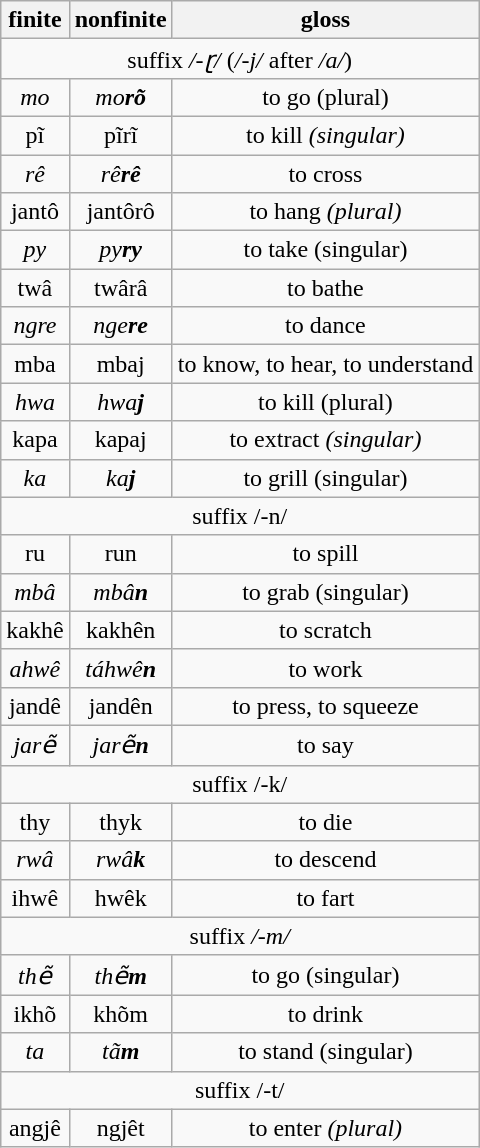<table class="wikitable" style="text-align: center;">
<tr>
<th>finite</th>
<th>nonfinite</th>
<th>gloss</th>
</tr>
<tr>
<td colspan="3">suffix <em>/-ɽ/</em> (<em>/-j/</em> after <em>/a/</em>)</td>
</tr>
<tr>
<td><em>mo</em></td>
<td><em>mo<strong>rõ<strong><em></td>
<td>to go </em>(plural)<em></td>
</tr>
<tr>
<td></em>pĩ<em></td>
<td></em>pĩ</strong>rĩ</em></strong></td>
<td>to kill <em>(singular)</em></td>
</tr>
<tr>
<td><em>rê</em></td>
<td><em>rê<strong>rê<strong><em></td>
<td>to cross</td>
</tr>
<tr>
<td></em>jantô<em></td>
<td></em>jantô</strong>rô</em></strong></td>
<td>to hang <em>(plural)</em></td>
</tr>
<tr>
<td><em>py</em></td>
<td><em>py<strong>ry<strong><em></td>
<td>to take </em>(singular)<em></td>
</tr>
<tr>
<td></em>twâ<em></td>
<td></em>twâ</strong>râ</em></strong></td>
<td>to bathe</td>
</tr>
<tr>
<td><em>ngre</em></td>
<td><em>nge<strong>re<strong><em></td>
<td>to dance</td>
</tr>
<tr>
<td></em>mba<em></td>
<td></em>mba</strong>j</em></strong></td>
<td>to know, to hear, to understand</td>
</tr>
<tr>
<td><em>hwa</em></td>
<td><em>hwa<strong>j<strong><em></td>
<td>to kill </em>(plural)<em></td>
</tr>
<tr>
<td></em>kapa<em></td>
<td></em>kapa</strong>j</em></strong></td>
<td>to extract <em>(singular)</em></td>
</tr>
<tr>
<td><em>ka</em></td>
<td><em>ka<strong>j<strong><em></td>
<td>to grill </em>(singular)<em></td>
</tr>
<tr>
<td colspan="3">suffix </em>/-n/<em></td>
</tr>
<tr>
<td></em>ru<em></td>
<td></em>ru</strong>n</em></strong></td>
<td>to spill</td>
</tr>
<tr>
<td><em>mbâ</em></td>
<td><em>mbâ<strong>n<strong><em></td>
<td>to grab </em>(singular)<em></td>
</tr>
<tr>
<td></em>kakhê<em></td>
<td></em>kakhê</strong>n</em></strong></td>
<td>to scratch</td>
</tr>
<tr>
<td><em>ahwê</em></td>
<td><em>táhwê<strong>n<strong><em></td>
<td>to work</td>
</tr>
<tr>
<td></em>jandê<em></td>
<td></em>jandê</strong>n</em></strong></td>
<td>to press, to squeeze</td>
</tr>
<tr>
<td><em>jarẽ</em></td>
<td><em>jarẽ<strong>n<strong><em></td>
<td>to say</td>
</tr>
<tr>
<td colspan="3">suffix </em>/-k/<em></td>
</tr>
<tr>
<td></em>thy<em></td>
<td></em>thy</strong>k</em></strong></td>
<td>to die</td>
</tr>
<tr>
<td><em>rwâ</em></td>
<td><em>rwâ<strong>k<strong><em></td>
<td>to descend</td>
</tr>
<tr>
<td></em>ihwê<em></td>
<td></em>hwê</strong>k</em></strong></td>
<td>to fart</td>
</tr>
<tr>
<td colspan="3">suffix <em>/-m/</em></td>
</tr>
<tr>
<td><em>thẽ</em></td>
<td><em>thẽ<strong>m<strong><em></td>
<td>to go </em>(singular)<em></td>
</tr>
<tr>
<td></em>ikhõ<em></td>
<td></em>khõ</strong>m</em></strong></td>
<td>to drink</td>
</tr>
<tr>
<td><em>ta</em></td>
<td><em>tã<strong>m<strong><em></td>
<td>to stand </em>(singular)<em></td>
</tr>
<tr>
<td colspan="3">suffix </em>/-t/<em></td>
</tr>
<tr>
<td></em>angjê<em></td>
<td></em>ngjê</strong>t</em></strong></td>
<td>to enter <em>(plural)</em></td>
</tr>
</table>
